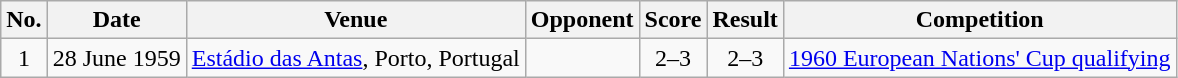<table class="wikitable sortable">
<tr>
<th>No.</th>
<th>Date</th>
<th>Venue</th>
<th>Opponent</th>
<th>Score</th>
<th>Result</th>
<th>Competition</th>
</tr>
<tr>
<td align=center>1</td>
<td>28 June 1959</td>
<td><a href='#'>Estádio das Antas</a>, Porto, Portugal</td>
<td></td>
<td align=center>2–3</td>
<td align=center>2–3</td>
<td><a href='#'>1960 European Nations' Cup qualifying</a></td>
</tr>
</table>
